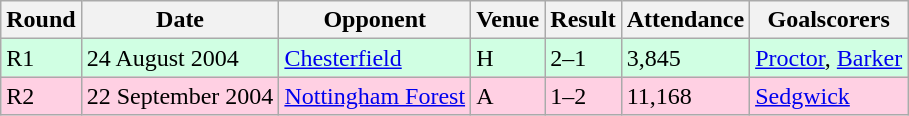<table class="wikitable">
<tr>
<th>Round</th>
<th>Date</th>
<th>Opponent</th>
<th>Venue</th>
<th>Result</th>
<th>Attendance</th>
<th>Goalscorers</th>
</tr>
<tr style="background-color: #d0ffe3;">
<td>R1</td>
<td>24 August 2004</td>
<td><a href='#'>Chesterfield</a></td>
<td>H</td>
<td>2–1</td>
<td>3,845</td>
<td><a href='#'>Proctor</a>, <a href='#'>Barker</a></td>
</tr>
<tr style="background-color: #ffd0e3;">
<td>R2</td>
<td>22 September 2004</td>
<td><a href='#'>Nottingham Forest</a></td>
<td>A</td>
<td>1–2</td>
<td>11,168</td>
<td><a href='#'>Sedgwick</a></td>
</tr>
</table>
